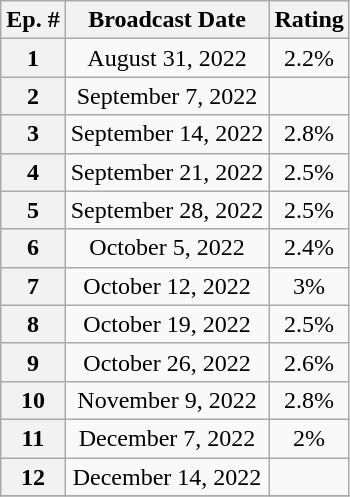<table class="wikitable" style="text-align:center;">
<tr>
<th>Ep. #</th>
<th>Broadcast Date</th>
<th>Rating</th>
</tr>
<tr>
<th>1</th>
<td>August 31, 2022</td>
<td>2.2%</td>
</tr>
<tr>
<th>2</th>
<td>September 7, 2022</td>
<td></td>
</tr>
<tr>
<th>3</th>
<td>September 14, 2022</td>
<td>2.8%</td>
</tr>
<tr>
<th>4</th>
<td>September 21, 2022</td>
<td>2.5%</td>
</tr>
<tr>
<th>5</th>
<td>September 28, 2022</td>
<td>2.5%</td>
</tr>
<tr>
<th>6</th>
<td>October 5, 2022</td>
<td>2.4%</td>
</tr>
<tr>
<th>7</th>
<td>October 12, 2022</td>
<td>3%</td>
</tr>
<tr>
<th>8</th>
<td>October 19, 2022</td>
<td>2.5%</td>
</tr>
<tr>
<th>9</th>
<td>October 26, 2022</td>
<td>2.6%</td>
</tr>
<tr>
<th>10</th>
<td>November 9, 2022</td>
<td>2.8%</td>
</tr>
<tr>
<th>11</th>
<td>December 7, 2022</td>
<td>2%</td>
</tr>
<tr>
<th>12</th>
<td>December 14, 2022</td>
<td></td>
</tr>
<tr>
</tr>
</table>
